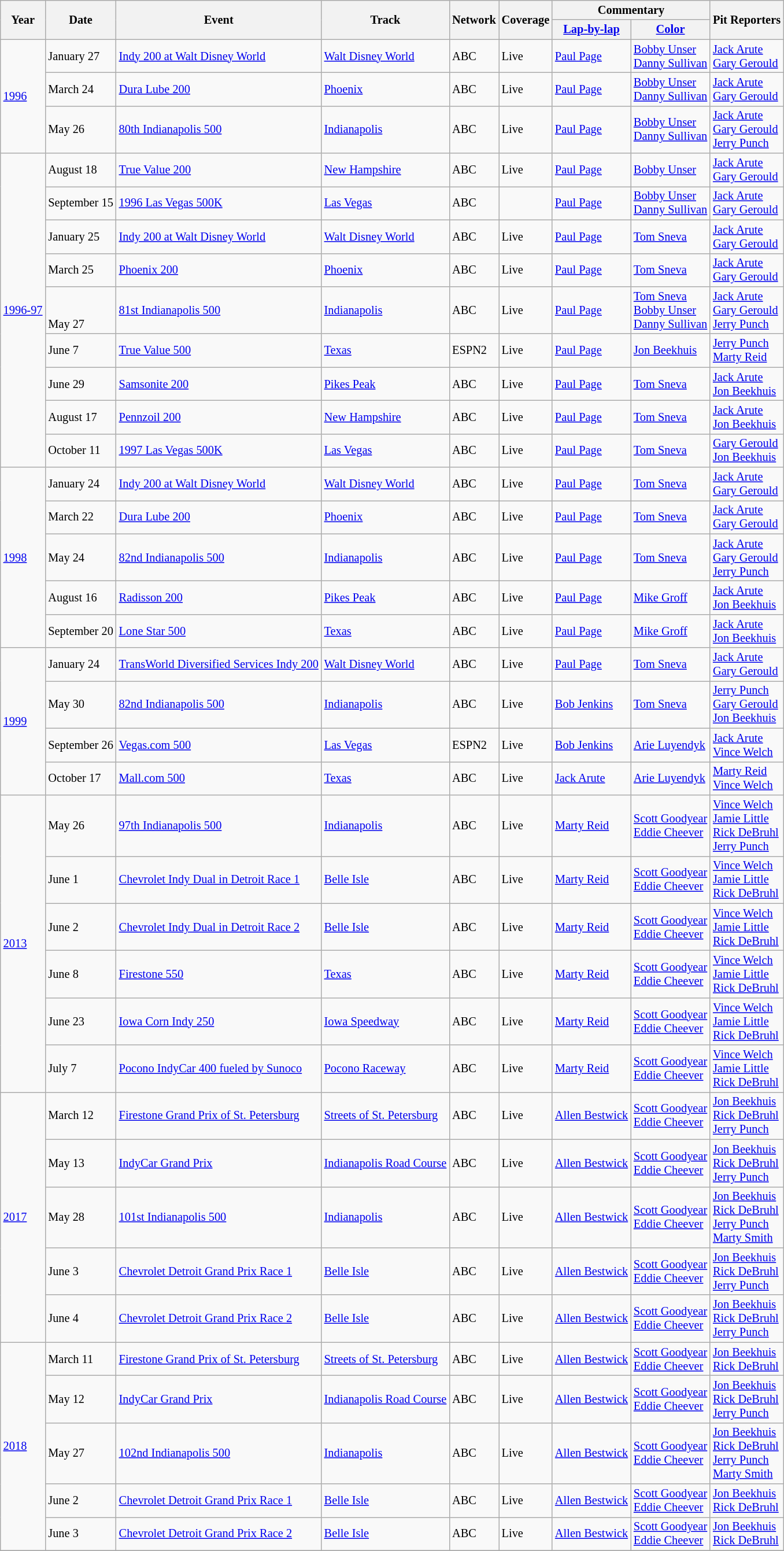<table class="wikitable" style="font-size:85%">
<tr>
<th rowspan=2>Year</th>
<th rowspan=2>Date</th>
<th rowspan=2>Event</th>
<th rowspan=2>Track</th>
<th rowspan=2>Network</th>
<th rowspan=2>Coverage</th>
<th colspan=2>Commentary</th>
<th rowspan=2>Pit Reporters</th>
</tr>
<tr>
<th><a href='#'>Lap-by-lap</a></th>
<th><a href='#'>Color</a></th>
</tr>
<tr>
<td rowspan=3><a href='#'>1996</a></td>
<td>January 27</td>
<td><a href='#'>Indy 200 at Walt Disney World</a></td>
<td><a href='#'>Walt Disney World</a></td>
<td>ABC</td>
<td>Live</td>
<td><a href='#'>Paul Page</a></td>
<td><a href='#'>Bobby Unser</a> <br> <a href='#'>Danny Sullivan</a></td>
<td><a href='#'>Jack Arute</a> <br> <a href='#'>Gary Gerould</a></td>
</tr>
<tr>
<td>March 24</td>
<td><a href='#'>Dura Lube 200</a></td>
<td><a href='#'>Phoenix</a></td>
<td>ABC</td>
<td>Live</td>
<td><a href='#'>Paul Page</a></td>
<td><a href='#'>Bobby Unser</a> <br> <a href='#'>Danny Sullivan</a></td>
<td><a href='#'>Jack Arute</a> <br> <a href='#'>Gary Gerould</a></td>
</tr>
<tr>
<td>May 26</td>
<td><a href='#'>80th Indianapolis 500</a></td>
<td><a href='#'>Indianapolis</a></td>
<td>ABC</td>
<td>Live</td>
<td><a href='#'>Paul Page</a></td>
<td><a href='#'>Bobby Unser</a> <br> <a href='#'>Danny Sullivan</a></td>
<td><a href='#'>Jack Arute</a> <br> <a href='#'>Gary Gerould</a> <br> <a href='#'>Jerry Punch</a></td>
</tr>
<tr>
<td rowspan=9><a href='#'>1996-97</a></td>
<td>August 18</td>
<td><a href='#'>True Value 200</a></td>
<td><a href='#'>New Hampshire</a></td>
<td>ABC</td>
<td>Live</td>
<td><a href='#'>Paul Page</a></td>
<td><a href='#'>Bobby Unser</a></td>
<td><a href='#'>Jack Arute</a> <br> <a href='#'>Gary Gerould</a></td>
</tr>
<tr>
<td>September 15</td>
<td><a href='#'>1996 Las Vegas 500K</a></td>
<td><a href='#'>Las Vegas</a></td>
<td>ABC</td>
<td></td>
<td><a href='#'>Paul Page</a></td>
<td><a href='#'>Bobby Unser</a> <br> <a href='#'>Danny Sullivan</a></td>
<td><a href='#'>Jack Arute</a> <br> <a href='#'>Gary Gerould</a></td>
</tr>
<tr>
<td>January 25</td>
<td><a href='#'>Indy 200 at Walt Disney World</a></td>
<td><a href='#'>Walt Disney World</a></td>
<td>ABC</td>
<td>Live</td>
<td><a href='#'>Paul Page</a></td>
<td><a href='#'>Tom Sneva</a></td>
<td><a href='#'>Jack Arute</a> <br> <a href='#'>Gary Gerould</a></td>
</tr>
<tr>
<td>March 25</td>
<td><a href='#'>Phoenix 200</a></td>
<td><a href='#'>Phoenix</a></td>
<td>ABC</td>
<td>Live</td>
<td><a href='#'>Paul Page</a></td>
<td><a href='#'>Tom Sneva</a></td>
<td><a href='#'>Jack Arute</a> <br> <a href='#'>Gary Gerould</a></td>
</tr>
<tr>
<td> <br>  <br> May 27</td>
<td><a href='#'>81st Indianapolis 500</a></td>
<td><a href='#'>Indianapolis</a></td>
<td>ABC</td>
<td>Live</td>
<td><a href='#'>Paul Page</a></td>
<td><a href='#'>Tom Sneva</a> <br> <a href='#'>Bobby Unser</a> <br> <a href='#'>Danny Sullivan</a></td>
<td><a href='#'>Jack Arute</a> <br> <a href='#'>Gary Gerould</a> <br> <a href='#'>Jerry Punch</a></td>
</tr>
<tr>
<td>June 7</td>
<td><a href='#'>True Value 500</a></td>
<td><a href='#'>Texas</a></td>
<td>ESPN2</td>
<td>Live</td>
<td><a href='#'>Paul Page</a></td>
<td><a href='#'>Jon Beekhuis</a></td>
<td><a href='#'>Jerry Punch</a> <br> <a href='#'>Marty Reid</a></td>
</tr>
<tr>
<td>June 29</td>
<td><a href='#'>Samsonite 200</a></td>
<td><a href='#'>Pikes Peak</a></td>
<td>ABC</td>
<td>Live</td>
<td><a href='#'>Paul Page</a></td>
<td><a href='#'>Tom Sneva</a></td>
<td><a href='#'>Jack Arute</a> <br> <a href='#'>Jon Beekhuis</a></td>
</tr>
<tr>
<td>August 17</td>
<td><a href='#'>Pennzoil 200</a></td>
<td><a href='#'>New Hampshire</a></td>
<td>ABC</td>
<td>Live</td>
<td><a href='#'>Paul Page</a></td>
<td><a href='#'>Tom Sneva</a></td>
<td><a href='#'>Jack Arute</a> <br> <a href='#'>Jon Beekhuis</a></td>
</tr>
<tr>
<td>October 11</td>
<td><a href='#'>1997 Las Vegas 500K</a></td>
<td><a href='#'>Las Vegas</a></td>
<td>ABC</td>
<td>Live</td>
<td><a href='#'>Paul Page</a></td>
<td><a href='#'>Tom Sneva</a></td>
<td><a href='#'>Gary Gerould</a> <br> <a href='#'>Jon Beekhuis</a></td>
</tr>
<tr>
<td rowspan=5><a href='#'>1998</a></td>
<td>January 24</td>
<td><a href='#'>Indy 200 at Walt Disney World</a></td>
<td><a href='#'>Walt Disney World</a></td>
<td>ABC</td>
<td>Live</td>
<td><a href='#'>Paul Page</a></td>
<td><a href='#'>Tom Sneva</a></td>
<td><a href='#'>Jack Arute</a> <br> <a href='#'>Gary Gerould</a></td>
</tr>
<tr>
<td>March 22</td>
<td><a href='#'>Dura Lube 200</a></td>
<td><a href='#'>Phoenix</a></td>
<td>ABC</td>
<td>Live</td>
<td><a href='#'>Paul Page</a></td>
<td><a href='#'>Tom Sneva</a></td>
<td><a href='#'>Jack Arute</a> <br> <a href='#'>Gary Gerould</a></td>
</tr>
<tr>
<td>May 24</td>
<td><a href='#'>82nd Indianapolis 500</a></td>
<td><a href='#'>Indianapolis</a></td>
<td>ABC</td>
<td>Live</td>
<td><a href='#'>Paul Page</a></td>
<td><a href='#'>Tom Sneva</a></td>
<td><a href='#'>Jack Arute</a> <br> <a href='#'>Gary Gerould</a> <br> <a href='#'>Jerry Punch</a></td>
</tr>
<tr>
<td>August 16</td>
<td><a href='#'>Radisson 200</a></td>
<td><a href='#'>Pikes Peak</a></td>
<td>ABC</td>
<td>Live</td>
<td><a href='#'>Paul Page</a></td>
<td><a href='#'>Mike Groff</a></td>
<td><a href='#'>Jack Arute</a> <br> <a href='#'>Jon Beekhuis</a></td>
</tr>
<tr>
<td>September 20</td>
<td><a href='#'>Lone Star 500</a></td>
<td><a href='#'>Texas</a></td>
<td>ABC</td>
<td>Live</td>
<td><a href='#'>Paul Page</a></td>
<td><a href='#'>Mike Groff</a></td>
<td><a href='#'>Jack Arute</a> <br> <a href='#'>Jon Beekhuis</a></td>
</tr>
<tr>
<td rowspan=4><a href='#'>1999</a></td>
<td>January 24</td>
<td><a href='#'>TransWorld Diversified Services Indy 200</a></td>
<td><a href='#'>Walt Disney World</a></td>
<td>ABC</td>
<td>Live</td>
<td><a href='#'>Paul Page</a></td>
<td><a href='#'>Tom Sneva</a></td>
<td><a href='#'>Jack Arute</a> <br> <a href='#'>Gary Gerould</a></td>
</tr>
<tr>
<td>May 30</td>
<td><a href='#'>82nd Indianapolis 500</a></td>
<td><a href='#'>Indianapolis</a></td>
<td>ABC</td>
<td>Live</td>
<td><a href='#'>Bob Jenkins</a></td>
<td><a href='#'>Tom Sneva</a></td>
<td><a href='#'>Jerry Punch</a> <br> <a href='#'>Gary Gerould</a> <br> <a href='#'>Jon Beekhuis</a></td>
</tr>
<tr>
<td>September 26</td>
<td><a href='#'>Vegas.com 500</a></td>
<td><a href='#'>Las Vegas</a></td>
<td>ESPN2</td>
<td>Live</td>
<td><a href='#'>Bob Jenkins</a></td>
<td><a href='#'>Arie Luyendyk</a></td>
<td><a href='#'>Jack Arute</a> <br> <a href='#'>Vince Welch</a></td>
</tr>
<tr>
<td>October 17</td>
<td><a href='#'>Mall.com 500</a></td>
<td><a href='#'>Texas</a></td>
<td>ABC</td>
<td>Live</td>
<td><a href='#'>Jack Arute</a></td>
<td><a href='#'>Arie Luyendyk</a></td>
<td><a href='#'>Marty Reid</a> <br> <a href='#'>Vince Welch</a></td>
</tr>
<tr>
<td rowspan=6><a href='#'>2013</a></td>
<td>May 26</td>
<td><a href='#'>97th Indianapolis 500</a></td>
<td><a href='#'>Indianapolis</a></td>
<td>ABC</td>
<td>Live</td>
<td><a href='#'>Marty Reid</a></td>
<td><a href='#'>Scott Goodyear</a> <br> <a href='#'>Eddie Cheever</a></td>
<td><a href='#'>Vince Welch</a> <br> <a href='#'>Jamie Little</a> <br> <a href='#'>Rick DeBruhl</a> <br> <a href='#'>Jerry Punch</a></td>
</tr>
<tr>
<td>June 1</td>
<td><a href='#'>Chevrolet Indy Dual in Detroit Race 1</a></td>
<td><a href='#'>Belle Isle</a></td>
<td>ABC</td>
<td>Live</td>
<td><a href='#'>Marty Reid</a></td>
<td><a href='#'>Scott Goodyear</a> <br> <a href='#'>Eddie Cheever</a></td>
<td><a href='#'>Vince Welch</a> <br> <a href='#'>Jamie Little</a> <br> <a href='#'>Rick DeBruhl</a></td>
</tr>
<tr>
<td>June 2</td>
<td><a href='#'>Chevrolet Indy Dual in Detroit Race 2</a></td>
<td><a href='#'>Belle Isle</a></td>
<td>ABC</td>
<td>Live</td>
<td><a href='#'>Marty Reid</a></td>
<td><a href='#'>Scott Goodyear</a> <br> <a href='#'>Eddie Cheever</a></td>
<td><a href='#'>Vince Welch</a> <br> <a href='#'>Jamie Little</a> <br> <a href='#'>Rick DeBruhl</a></td>
</tr>
<tr>
<td>June 8</td>
<td><a href='#'>Firestone 550</a></td>
<td><a href='#'>Texas</a></td>
<td>ABC</td>
<td>Live</td>
<td><a href='#'>Marty Reid</a></td>
<td><a href='#'>Scott Goodyear</a> <br> <a href='#'>Eddie Cheever</a></td>
<td><a href='#'>Vince Welch</a> <br> <a href='#'>Jamie Little</a> <br> <a href='#'>Rick DeBruhl</a></td>
</tr>
<tr>
<td>June 23</td>
<td><a href='#'>Iowa Corn Indy 250</a></td>
<td><a href='#'>Iowa Speedway</a></td>
<td>ABC</td>
<td>Live</td>
<td><a href='#'>Marty Reid</a></td>
<td><a href='#'>Scott Goodyear</a> <br> <a href='#'>Eddie Cheever</a></td>
<td><a href='#'>Vince Welch</a> <br> <a href='#'>Jamie Little</a> <br> <a href='#'>Rick DeBruhl</a></td>
</tr>
<tr>
<td>July 7</td>
<td><a href='#'>Pocono IndyCar 400 fueled by Sunoco</a></td>
<td><a href='#'>Pocono Raceway</a></td>
<td>ABC</td>
<td>Live</td>
<td><a href='#'>Marty Reid</a></td>
<td><a href='#'>Scott Goodyear</a> <br> <a href='#'>Eddie Cheever</a></td>
<td><a href='#'>Vince Welch</a> <br> <a href='#'>Jamie Little</a> <br> <a href='#'>Rick DeBruhl</a></td>
</tr>
<tr>
<td rowspan=5><a href='#'>2017</a></td>
<td>March 12</td>
<td><a href='#'>Firestone Grand Prix of St. Petersburg</a></td>
<td><a href='#'>Streets of St. Petersburg</a></td>
<td>ABC</td>
<td>Live</td>
<td><a href='#'>Allen Bestwick</a></td>
<td><a href='#'>Scott Goodyear</a> <br> <a href='#'>Eddie Cheever</a></td>
<td><a href='#'>Jon Beekhuis</a> <br> <a href='#'>Rick DeBruhl</a> <br> <a href='#'>Jerry Punch</a></td>
</tr>
<tr>
<td>May 13</td>
<td><a href='#'>IndyCar Grand Prix</a></td>
<td><a href='#'>Indianapolis Road Course</a></td>
<td>ABC</td>
<td>Live</td>
<td><a href='#'>Allen Bestwick</a></td>
<td><a href='#'>Scott Goodyear</a> <br> <a href='#'>Eddie Cheever</a></td>
<td><a href='#'>Jon Beekhuis</a> <br> <a href='#'>Rick DeBruhl</a> <br> <a href='#'>Jerry Punch</a></td>
</tr>
<tr>
<td>May 28</td>
<td><a href='#'>101st Indianapolis 500</a></td>
<td><a href='#'>Indianapolis</a></td>
<td>ABC</td>
<td>Live</td>
<td><a href='#'>Allen Bestwick</a></td>
<td><a href='#'>Scott Goodyear</a> <br> <a href='#'>Eddie Cheever</a></td>
<td><a href='#'>Jon Beekhuis</a> <br> <a href='#'>Rick DeBruhl</a> <br> <a href='#'>Jerry Punch</a> <br> <a href='#'>Marty Smith</a></td>
</tr>
<tr>
<td>June 3</td>
<td><a href='#'>Chevrolet Detroit Grand Prix Race 1</a></td>
<td><a href='#'>Belle Isle</a></td>
<td>ABC</td>
<td>Live</td>
<td><a href='#'>Allen Bestwick</a></td>
<td><a href='#'>Scott Goodyear</a> <br> <a href='#'>Eddie Cheever</a></td>
<td><a href='#'>Jon Beekhuis</a> <br> <a href='#'>Rick DeBruhl</a> <br> <a href='#'>Jerry Punch</a></td>
</tr>
<tr>
<td>June 4</td>
<td><a href='#'>Chevrolet Detroit Grand Prix Race 2</a></td>
<td><a href='#'>Belle Isle</a></td>
<td>ABC</td>
<td>Live</td>
<td><a href='#'>Allen Bestwick</a></td>
<td><a href='#'>Scott Goodyear</a> <br> <a href='#'>Eddie Cheever</a></td>
<td><a href='#'>Jon Beekhuis</a> <br> <a href='#'>Rick DeBruhl</a> <br> <a href='#'>Jerry Punch</a></td>
</tr>
<tr>
<td rowspan=5><a href='#'>2018</a></td>
<td>March 11</td>
<td><a href='#'>Firestone Grand Prix of St. Petersburg</a></td>
<td><a href='#'>Streets of St. Petersburg</a></td>
<td>ABC</td>
<td>Live</td>
<td><a href='#'>Allen Bestwick</a></td>
<td><a href='#'>Scott Goodyear</a> <br> <a href='#'>Eddie Cheever</a></td>
<td><a href='#'>Jon Beekhuis</a> <br> <a href='#'>Rick DeBruhl</a></td>
</tr>
<tr>
<td>May 12</td>
<td><a href='#'>IndyCar Grand Prix</a></td>
<td><a href='#'>Indianapolis Road Course</a></td>
<td>ABC</td>
<td>Live</td>
<td><a href='#'>Allen Bestwick</a></td>
<td><a href='#'>Scott Goodyear</a> <br> <a href='#'>Eddie Cheever</a></td>
<td><a href='#'>Jon Beekhuis</a> <br> <a href='#'>Rick DeBruhl</a> <br> <a href='#'>Jerry Punch</a></td>
</tr>
<tr>
<td>May 27</td>
<td><a href='#'>102nd Indianapolis 500</a></td>
<td><a href='#'>Indianapolis</a></td>
<td>ABC</td>
<td>Live</td>
<td><a href='#'>Allen Bestwick</a></td>
<td><a href='#'>Scott Goodyear</a> <br> <a href='#'>Eddie Cheever</a></td>
<td><a href='#'>Jon Beekhuis</a> <br> <a href='#'>Rick DeBruhl</a> <br> <a href='#'>Jerry Punch</a> <br> <a href='#'>Marty Smith</a></td>
</tr>
<tr>
<td>June 2</td>
<td><a href='#'>Chevrolet Detroit Grand Prix Race 1</a></td>
<td><a href='#'>Belle Isle</a></td>
<td>ABC</td>
<td>Live</td>
<td><a href='#'>Allen Bestwick</a></td>
<td><a href='#'>Scott Goodyear</a> <br> <a href='#'>Eddie Cheever</a></td>
<td><a href='#'>Jon Beekhuis</a> <br> <a href='#'>Rick DeBruhl</a></td>
</tr>
<tr>
<td>June 3</td>
<td><a href='#'>Chevrolet Detroit Grand Prix Race 2</a></td>
<td><a href='#'>Belle Isle</a></td>
<td>ABC</td>
<td>Live</td>
<td><a href='#'>Allen Bestwick</a></td>
<td><a href='#'>Scott Goodyear</a> <br> <a href='#'>Eddie Cheever</a></td>
<td><a href='#'>Jon Beekhuis</a> <br> <a href='#'>Rick DeBruhl</a></td>
</tr>
<tr>
</tr>
</table>
